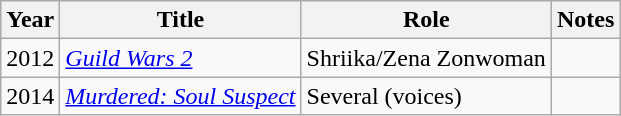<table class="wikitable sortable">
<tr>
<th>Year</th>
<th>Title</th>
<th>Role</th>
<th>Notes</th>
</tr>
<tr>
<td>2012</td>
<td><em><a href='#'>Guild Wars 2</a></em></td>
<td>Shriika/Zena Zonwoman</td>
<td></td>
</tr>
<tr>
<td>2014</td>
<td><em><a href='#'>Murdered: Soul Suspect</a></em></td>
<td>Several (voices)</td>
<td></td>
</tr>
</table>
